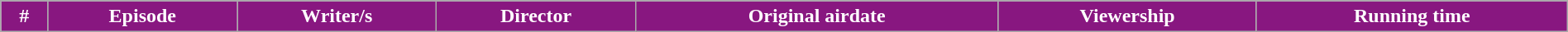<table class="wikitable plainrowheaders" style="width:100%">
<tr>
</tr>
<tr style="color:#fff;">
<th style="background:#881780;">#</th>
<th style="background:#881780;">Episode</th>
<th style="background:#881780;">Writer/s</th>
<th style="background:#881780;">Director</th>
<th style="background:#881780;">Original airdate</th>
<th style="background:#881780;">Viewership</th>
<th style="background:#881780;">Running time<br>









</th>
</tr>
</table>
